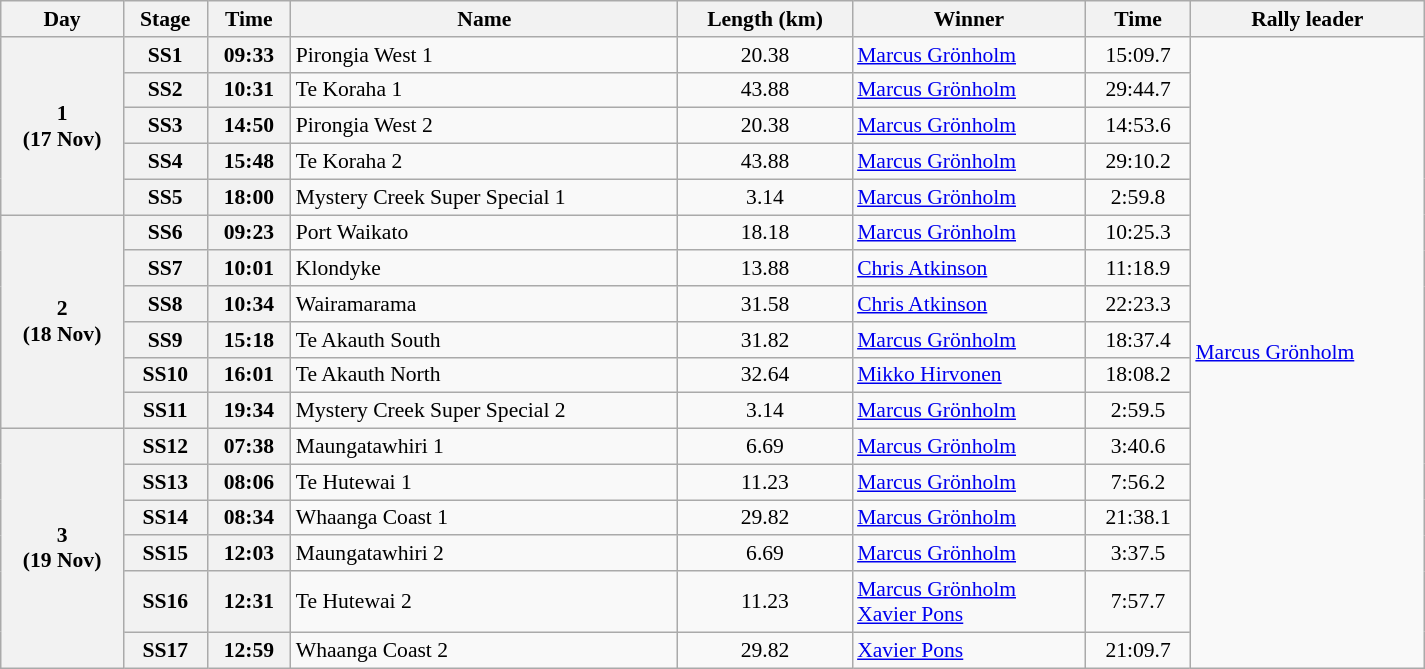<table class="wikitable" width=100% style="text-align: center; font-size: 90%; max-width: 950px;">
<tr>
<th>Day</th>
<th>Stage</th>
<th>Time</th>
<th>Name</th>
<th>Length (km)</th>
<th>Winner</th>
<th>Time</th>
<th>Rally leader</th>
</tr>
<tr>
<th rowspan=5>1<br>(17 Nov)</th>
<th>SS1</th>
<th>09:33</th>
<td align=left>Pirongia West 1</td>
<td>20.38</td>
<td align=left> <a href='#'>Marcus Grönholm</a></td>
<td>15:09.7</td>
<td align=left rowspan=17> <a href='#'>Marcus Grönholm</a></td>
</tr>
<tr>
<th>SS2</th>
<th>10:31</th>
<td align=left>Te Koraha 1</td>
<td>43.88</td>
<td align=left> <a href='#'>Marcus Grönholm</a></td>
<td>29:44.7</td>
</tr>
<tr>
<th>SS3</th>
<th>14:50</th>
<td align=left>Pirongia West 2</td>
<td>20.38</td>
<td align=left> <a href='#'>Marcus Grönholm</a></td>
<td>14:53.6</td>
</tr>
<tr>
<th>SS4</th>
<th>15:48</th>
<td align=left>Te Koraha 2</td>
<td>43.88</td>
<td align=left> <a href='#'>Marcus Grönholm</a></td>
<td>29:10.2</td>
</tr>
<tr>
<th>SS5</th>
<th>18:00</th>
<td align=left>Mystery Creek Super Special 1</td>
<td>3.14</td>
<td align=left> <a href='#'>Marcus Grönholm</a></td>
<td>2:59.8</td>
</tr>
<tr>
<th rowspan=6>2<br>(18 Nov)</th>
<th>SS6</th>
<th>09:23</th>
<td align=left>Port Waikato</td>
<td>18.18</td>
<td align=left> <a href='#'>Marcus Grönholm</a></td>
<td>10:25.3</td>
</tr>
<tr>
<th>SS7</th>
<th>10:01</th>
<td align=left>Klondyke</td>
<td>13.88</td>
<td align=left> <a href='#'>Chris Atkinson</a></td>
<td>11:18.9</td>
</tr>
<tr>
<th>SS8</th>
<th>10:34</th>
<td align=left>Wairamarama</td>
<td>31.58</td>
<td align=left> <a href='#'>Chris Atkinson</a></td>
<td>22:23.3</td>
</tr>
<tr>
<th>SS9</th>
<th>15:18</th>
<td align=left>Te Akauth South</td>
<td>31.82</td>
<td align=left> <a href='#'>Marcus Grönholm</a></td>
<td>18:37.4</td>
</tr>
<tr>
<th>SS10</th>
<th>16:01</th>
<td align=left>Te Akauth North</td>
<td>32.64</td>
<td align=left> <a href='#'>Mikko Hirvonen</a></td>
<td>18:08.2</td>
</tr>
<tr>
<th>SS11</th>
<th>19:34</th>
<td align=left>Mystery Creek Super Special 2</td>
<td>3.14</td>
<td align=left> <a href='#'>Marcus Grönholm</a></td>
<td>2:59.5</td>
</tr>
<tr>
<th rowspan=6>3<br>(19 Nov)</th>
<th>SS12</th>
<th>07:38</th>
<td align=left>Maungatawhiri 1</td>
<td>6.69</td>
<td align=left> <a href='#'>Marcus Grönholm</a></td>
<td>3:40.6</td>
</tr>
<tr>
<th>SS13</th>
<th>08:06</th>
<td align=left>Te Hutewai 1</td>
<td>11.23</td>
<td align=left> <a href='#'>Marcus Grönholm</a></td>
<td>7:56.2</td>
</tr>
<tr>
<th>SS14</th>
<th>08:34</th>
<td align=left>Whaanga Coast 1</td>
<td>29.82</td>
<td align=left> <a href='#'>Marcus Grönholm</a></td>
<td>21:38.1</td>
</tr>
<tr>
<th>SS15</th>
<th>12:03</th>
<td align=left>Maungatawhiri 2</td>
<td>6.69</td>
<td align=left> <a href='#'>Marcus Grönholm</a></td>
<td>3:37.5</td>
</tr>
<tr>
<th>SS16</th>
<th>12:31</th>
<td align=left>Te Hutewai 2</td>
<td>11.23</td>
<td align=left> <a href='#'>Marcus Grönholm</a><br> <a href='#'>Xavier Pons</a></td>
<td>7:57.7</td>
</tr>
<tr>
<th>SS17</th>
<th>12:59</th>
<td align=left>Whaanga Coast 2</td>
<td>29.82</td>
<td align=left> <a href='#'>Xavier Pons</a></td>
<td>21:09.7</td>
</tr>
</table>
